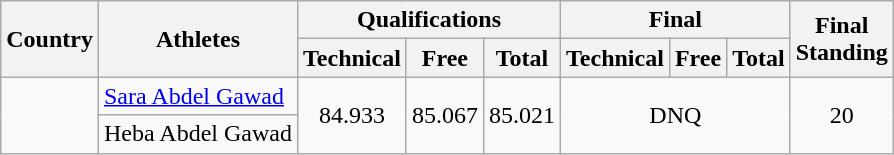<table class="wikitable " style="text-align:center">
<tr>
<th rowspan="2">Country</th>
<th rowspan="2">Athletes</th>
<th colspan="3">Qualifications</th>
<th colspan="3">Final</th>
<th rowspan="2">Final<br>Standing</th>
</tr>
<tr>
<th>Technical</th>
<th>Free</th>
<th>Total</th>
<th>Technical</th>
<th>Free</th>
<th>Total</th>
</tr>
<tr>
<td rowspan="2"></td>
<td align="left"><a href='#'>Sara Abdel Gawad</a></td>
<td rowspan="2">84.933</td>
<td rowspan="2">85.067</td>
<td rowspan="2">85.021</td>
<td colspan="3" rowspan="2">DNQ</td>
<td rowspan="2">20</td>
</tr>
<tr>
<td align="left">Heba Abdel Gawad</td>
</tr>
</table>
